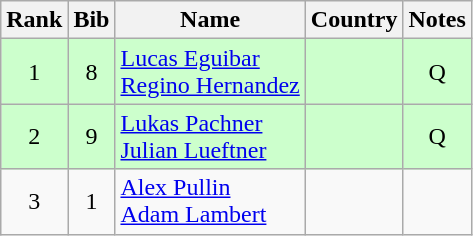<table class="wikitable" style="text-align:center;">
<tr>
<th>Rank</th>
<th>Bib</th>
<th>Name</th>
<th>Country</th>
<th>Notes</th>
</tr>
<tr bgcolor="#ccffcc">
<td>1</td>
<td>8</td>
<td align=left><a href='#'>Lucas Eguibar</a><br><a href='#'>Regino Hernandez</a></td>
<td align=left></td>
<td>Q</td>
</tr>
<tr bgcolor="#ccffcc">
<td>2</td>
<td>9</td>
<td align=left><a href='#'>Lukas Pachner</a><br><a href='#'>Julian Lueftner</a></td>
<td align=left></td>
<td>Q</td>
</tr>
<tr>
<td>3</td>
<td>1</td>
<td align=left><a href='#'>Alex Pullin</a><br><a href='#'>Adam Lambert</a></td>
<td align=left></td>
<td></td>
</tr>
</table>
